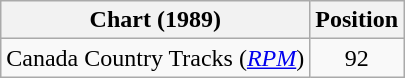<table class="wikitable sortable">
<tr>
<th scope="col">Chart (1989)</th>
<th scope="col">Position</th>
</tr>
<tr>
<td>Canada Country Tracks (<em><a href='#'>RPM</a></em>)</td>
<td align="center">92</td>
</tr>
</table>
